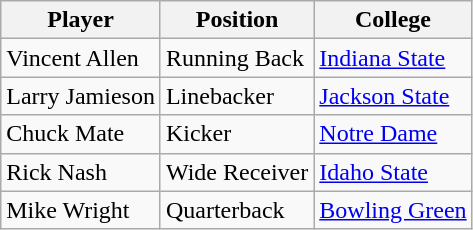<table class="wikitable">
<tr>
<th>Player</th>
<th>Position</th>
<th>College</th>
</tr>
<tr>
<td>Vincent Allen</td>
<td>Running Back</td>
<td><a href='#'>Indiana State</a></td>
</tr>
<tr>
<td>Larry Jamieson</td>
<td>Linebacker</td>
<td><a href='#'>Jackson State</a></td>
</tr>
<tr>
<td>Chuck Mate</td>
<td>Kicker</td>
<td><a href='#'>Notre Dame</a></td>
</tr>
<tr>
<td>Rick Nash</td>
<td>Wide Receiver</td>
<td><a href='#'>Idaho State</a></td>
</tr>
<tr>
<td>Mike Wright</td>
<td>Quarterback</td>
<td><a href='#'>Bowling Green</a></td>
</tr>
</table>
